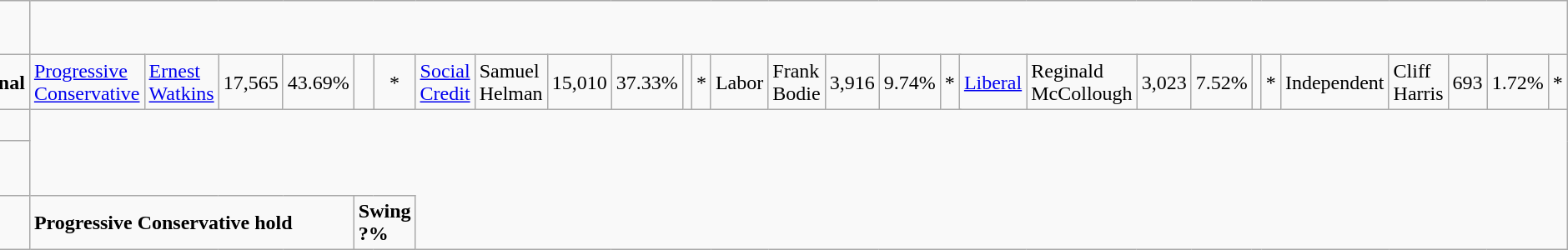<table class="wikitable" align=right>
<tr>
<td colspan="3" align=center><strong>October 2, 1957 by-election results</strong></td>
<td colspan="2"><span><strong>Turnout 34.37%</strong></span></td>
<td colspan="2" align=center><strong>Swing</strong></td>
</tr>
<tr>
<td colspan="2" rowspan="1" align="left" valign="top"><strong>Affiliation</strong></td>
<td><strong>Candidate</strong></td>
<td><strong>Votes</strong></td>
<td><strong>%</strong></td>
<td><strong>Party</strong></td>
<td><strong>Personal</strong><br></td>
<td><a href='#'>Progressive Conservative</a></td>
<td><a href='#'>Ernest Watkins</a></td>
<td>17,565</td>
<td>43.69%</td>
<td></td>
<td align=center>*<br></td>
<td><a href='#'>Social Credit</a></td>
<td>Samuel Helman</td>
<td>15,010</td>
<td>37.33%</td>
<td></td>
<td align=center>*<br></td>
<td>Labor</td>
<td>Frank Bodie</td>
<td>3,916</td>
<td>9.74%</td>
<td colspan=2 align=center>*<br></td>
<td><a href='#'>Liberal</a></td>
<td>Reginald McCollough</td>
<td>3,023</td>
<td>7.52%</td>
<td></td>
<td align=center>*<br></td>
<td>Independent</td>
<td>Cliff Harris</td>
<td>693</td>
<td>1.72%</td>
<td colspan=2 align=center>*</td>
</tr>
<tr>
<td colspan="3" align ="right"><strong>Total</strong></td>
<td><strong>40,207</strong></td>
<td colspan=3><strong>100%</strong></td>
</tr>
<tr>
<td colspan="3" align="right"><strong>Rejected, spoiled and declined</strong></td>
<td colspan="4"><strong>Unknown</strong></td>
</tr>
<tr>
<td align=center colspan=7><strong>117,000 eligible electors</strong><br></td>
<td colspan=4><strong>Progressive Conservative hold</strong></td>
<td colspan=2><strong>Swing ?%</strong></td>
</tr>
</table>
